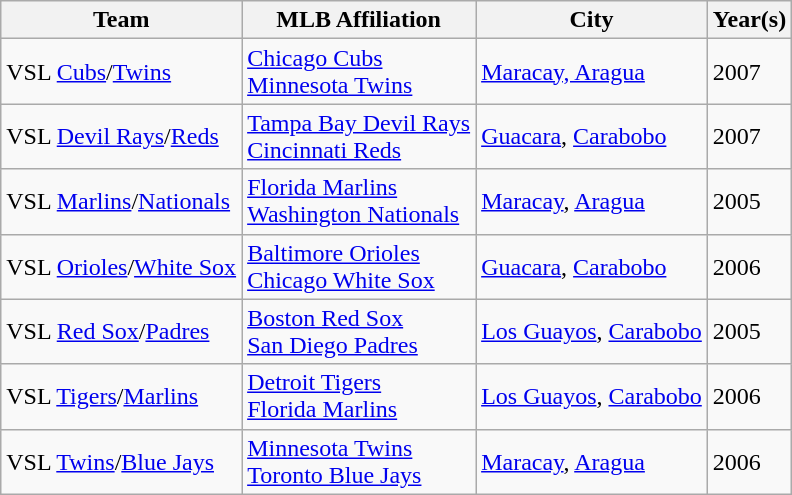<table class="wikitable">
<tr>
<th>Team</th>
<th>MLB Affiliation</th>
<th>City</th>
<th>Year(s)</th>
</tr>
<tr>
<td>VSL <a href='#'>Cubs</a>/<a href='#'>Twins</a></td>
<td><a href='#'>Chicago Cubs</a><br><a href='#'>Minnesota Twins</a></td>
<td><a href='#'>Maracay, Aragua</a></td>
<td>2007</td>
</tr>
<tr>
<td>VSL <a href='#'>Devil Rays</a>/<a href='#'>Reds</a></td>
<td><a href='#'>Tampa Bay Devil Rays</a><br><a href='#'>Cincinnati Reds</a></td>
<td><a href='#'>Guacara</a>, <a href='#'>Carabobo</a></td>
<td>2007</td>
</tr>
<tr>
<td>VSL <a href='#'>Marlins</a>/<a href='#'>Nationals</a></td>
<td><a href='#'>Florida Marlins</a><br><a href='#'>Washington Nationals</a></td>
<td><a href='#'>Maracay</a>, <a href='#'>Aragua</a></td>
<td>2005</td>
</tr>
<tr>
<td>VSL <a href='#'>Orioles</a>/<a href='#'>White Sox</a></td>
<td><a href='#'>Baltimore Orioles</a><br><a href='#'>Chicago White Sox</a></td>
<td><a href='#'>Guacara</a>, <a href='#'>Carabobo</a></td>
<td>2006</td>
</tr>
<tr>
<td>VSL <a href='#'>Red Sox</a>/<a href='#'>Padres</a></td>
<td><a href='#'>Boston Red Sox</a><br><a href='#'>San Diego Padres</a></td>
<td><a href='#'>Los Guayos</a>, <a href='#'>Carabobo</a></td>
<td>2005</td>
</tr>
<tr>
<td>VSL <a href='#'>Tigers</a>/<a href='#'>Marlins</a></td>
<td><a href='#'>Detroit Tigers</a><br><a href='#'>Florida Marlins</a></td>
<td><a href='#'>Los Guayos</a>, <a href='#'>Carabobo</a></td>
<td>2006</td>
</tr>
<tr>
<td>VSL <a href='#'>Twins</a>/<a href='#'>Blue Jays</a></td>
<td><a href='#'>Minnesota Twins</a><br><a href='#'>Toronto Blue Jays</a></td>
<td><a href='#'>Maracay</a>, <a href='#'>Aragua</a></td>
<td>2006</td>
</tr>
</table>
